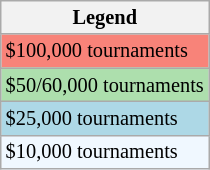<table class="wikitable" style="font-size:85%">
<tr>
<th>Legend</th>
</tr>
<tr style="background:#f88379;">
<td>$100,000 tournaments</td>
</tr>
<tr style="background:#addfad;">
<td>$50/60,000 tournaments</td>
</tr>
<tr style="background:lightblue;">
<td>$25,000 tournaments</td>
</tr>
<tr style="background:#f0f8ff;">
<td>$10,000 tournaments</td>
</tr>
</table>
